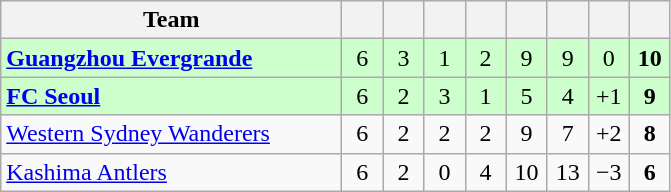<table class="wikitable" style="text-align:center;">
<tr>
<th width=220>Team</th>
<th width=20></th>
<th width=20></th>
<th width=20></th>
<th width=20></th>
<th width=20></th>
<th width=20></th>
<th width=20></th>
<th width=20></th>
</tr>
<tr bgcolor=#ccffcc>
<td align=left> <strong><a href='#'>Guangzhou Evergrande</a></strong></td>
<td>6</td>
<td>3</td>
<td>1</td>
<td>2</td>
<td>9</td>
<td>9</td>
<td>0</td>
<td><strong>10</strong></td>
</tr>
<tr bgcolor=#ccffcc>
<td align=left> <strong><a href='#'>FC Seoul</a></strong></td>
<td>6</td>
<td>2</td>
<td>3</td>
<td>1</td>
<td>5</td>
<td>4</td>
<td>+1</td>
<td><strong>9</strong></td>
</tr>
<tr>
<td align=left> <a href='#'>Western Sydney Wanderers</a></td>
<td>6</td>
<td>2</td>
<td>2</td>
<td>2</td>
<td>9</td>
<td>7</td>
<td>+2</td>
<td><strong>8</strong></td>
</tr>
<tr>
<td align=left> <a href='#'>Kashima Antlers</a></td>
<td>6</td>
<td>2</td>
<td>0</td>
<td>4</td>
<td>10</td>
<td>13</td>
<td>−3</td>
<td><strong>6</strong></td>
</tr>
</table>
